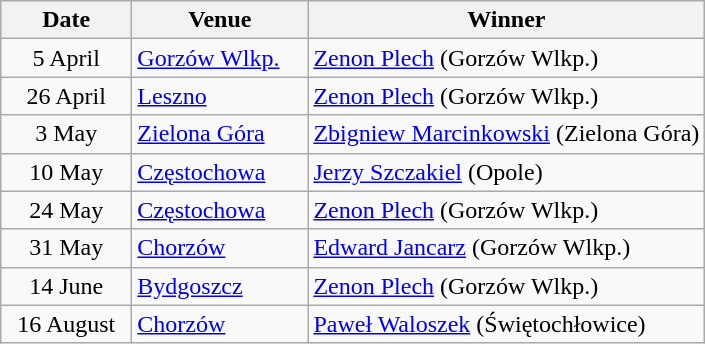<table class=wikitable>
<tr>
<th width=80px>Date</th>
<th width=110px>Venue</th>
<th>Winner</th>
</tr>
<tr>
<td align=center>5 April</td>
<td><a href='#'>Gorzów Wlkp.</a></td>
<td><a href='#'>Zenon Plech</a> (Gorzów Wlkp.)</td>
</tr>
<tr>
<td align=center>26 April</td>
<td><a href='#'>Leszno</a></td>
<td><a href='#'>Zenon Plech</a> (Gorzów Wlkp.)</td>
</tr>
<tr>
<td align=center>3 May</td>
<td><a href='#'>Zielona Góra</a></td>
<td><a href='#'>Zbigniew Marcinkowski</a> (Zielona Góra)</td>
</tr>
<tr>
<td align=center>10 May</td>
<td><a href='#'>Częstochowa</a></td>
<td><a href='#'>Jerzy Szczakiel</a> (Opole)</td>
</tr>
<tr>
<td align=center>24 May</td>
<td><a href='#'>Częstochowa</a></td>
<td><a href='#'>Zenon Plech</a> (Gorzów Wlkp.)</td>
</tr>
<tr>
<td align=center>31 May</td>
<td><a href='#'>Chorzów</a></td>
<td><a href='#'>Edward Jancarz</a> (Gorzów Wlkp.)</td>
</tr>
<tr>
<td align=center>14 June</td>
<td><a href='#'>Bydgoszcz</a></td>
<td><a href='#'>Zenon Plech</a> (Gorzów Wlkp.)</td>
</tr>
<tr>
<td align=center>16 August</td>
<td><a href='#'>Chorzów</a></td>
<td><a href='#'>Paweł Waloszek</a> (Świętochłowice)</td>
</tr>
</table>
